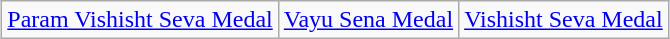<table class="wikitable" style="margin:1em auto; text-align:center;">
<tr>
<td style="text-align:center;"><a href='#'>Param Vishisht Seva Medal</a></td>
<td style="text-align:center;"><a href='#'>Vayu Sena Medal</a></td>
<td style="text-align:center;"><a href='#'>Vishisht Seva Medal</a></td>
</tr>
</table>
